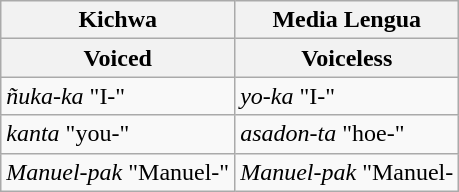<table class="wikitable">
<tr>
<th>Kichwa</th>
<th>Media Lengua</th>
</tr>
<tr>
<th>Voiced</th>
<th>Voiceless</th>
</tr>
<tr>
<td> <em>ñuka-ka</em> "I-"</td>
<td> <em>yo-ka</em> "I-"</td>
</tr>
<tr>
<td> <em>kanta</em> "you-"</td>
<td> <em>asadon-ta</em> "hoe-"</td>
</tr>
<tr>
<td> <em>Manuel-pak</em> "Manuel-"</td>
<td> <em>Manuel-pak</em> "Manuel-</td>
</tr>
</table>
